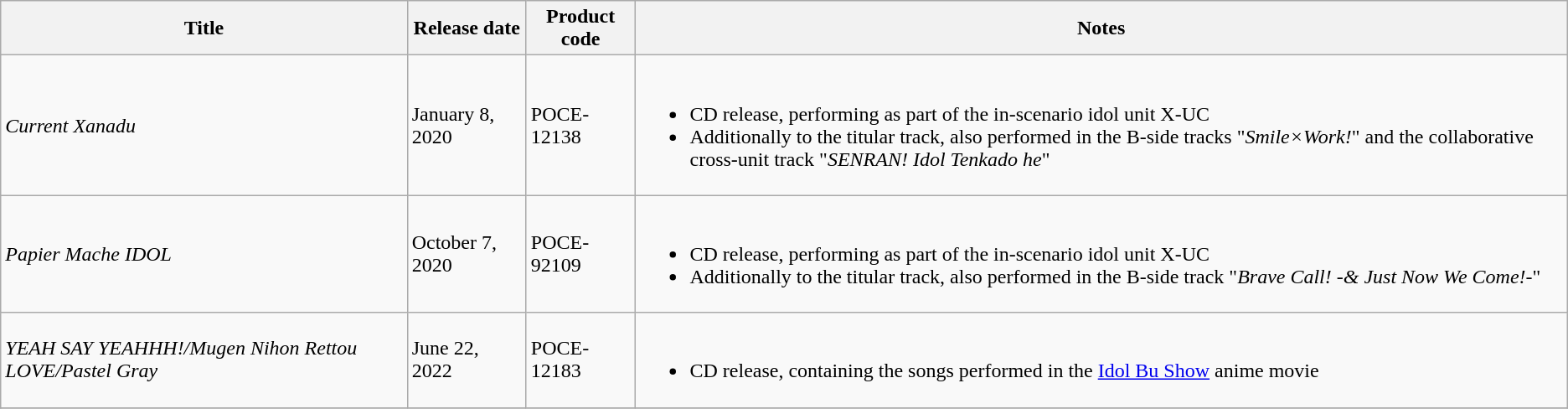<table class="wikitable sortable">
<tr>
<th class="unsortable">Title</th>
<th class="unsortable">Release date</th>
<th class="unsortable">Product code</th>
<th class="unsortable">Notes</th>
</tr>
<tr>
<td><em>Current Xanadu</em><br></td>
<td>January 8, 2020</td>
<td>POCE-12138</td>
<td><br><ul><li>CD release, performing as part of the in-scenario idol unit X-UC</li><li>Additionally to the titular track, also performed in the B-side tracks "<em>Smile×Work!</em>" and the collaborative cross-unit track "<em>SENRAN! Idol Tenkado he</em>" </li></ul></td>
</tr>
<tr>
<td><em>Papier Mache IDOL</em></td>
<td>October 7, 2020</td>
<td>POCE-92109</td>
<td><br><ul><li>CD release, performing as part of the in-scenario idol unit X-UC</li><li>Additionally to the titular track, also performed in the B-side track "<em>Brave Call! -& Just Now We Come!-</em>"</li></ul></td>
</tr>
<tr>
<td><em>YEAH SAY YEAHHH!/Mugen Nihon Rettou LOVE/Pastel Gray</em><br></td>
<td>June 22, 2022</td>
<td>POCE-12183</td>
<td><br><ul><li>CD release, containing the songs performed in the <a href='#'>Idol Bu Show</a> anime movie</li></ul></td>
</tr>
<tr>
</tr>
</table>
